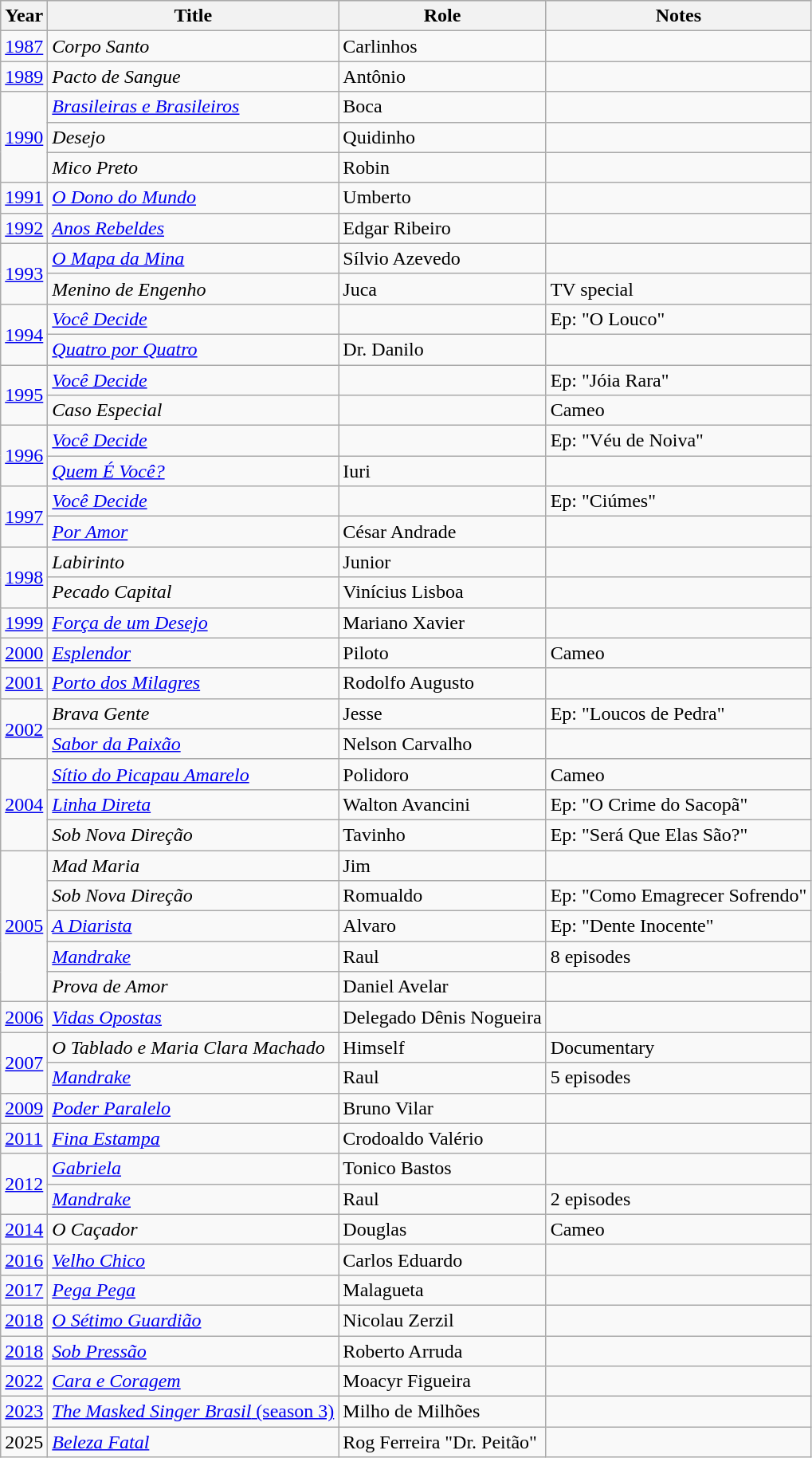<table class="wikitable">
<tr style="background:#ccc; text-align:center;">
<th>Year</th>
<th>Title</th>
<th>Role</th>
<th>Notes</th>
</tr>
<tr>
<td><a href='#'>1987</a></td>
<td><em>Corpo Santo</em></td>
<td>Carlinhos</td>
<td></td>
</tr>
<tr>
<td><a href='#'>1989</a></td>
<td><em>Pacto de Sangue</em></td>
<td>Antônio</td>
<td></td>
</tr>
<tr>
<td rowspan="3"><a href='#'>1990</a></td>
<td><em><a href='#'>Brasileiras e Brasileiros</a></em></td>
<td>Boca</td>
<td></td>
</tr>
<tr>
<td><em>Desejo</em></td>
<td>Quidinho</td>
<td></td>
</tr>
<tr>
<td><em>Mico Preto</em></td>
<td>Robin</td>
<td></td>
</tr>
<tr>
<td><a href='#'>1991</a></td>
<td><em><a href='#'>O Dono do Mundo</a></em></td>
<td>Umberto</td>
<td></td>
</tr>
<tr>
<td><a href='#'>1992</a></td>
<td><em><a href='#'>Anos Rebeldes</a></em></td>
<td>Edgar Ribeiro</td>
<td></td>
</tr>
<tr>
<td rowspan="2"><a href='#'>1993</a></td>
<td><em><a href='#'>O Mapa da Mina</a></em></td>
<td>Sílvio Azevedo</td>
<td></td>
</tr>
<tr>
<td><em>Menino de Engenho</em></td>
<td>Juca</td>
<td>TV special</td>
</tr>
<tr>
<td rowspan="2"><a href='#'>1994</a></td>
<td><em><a href='#'>Você Decide</a></em></td>
<td></td>
<td>Ep: "O Louco"</td>
</tr>
<tr>
<td><em><a href='#'>Quatro por Quatro</a></em></td>
<td>Dr. Danilo</td>
<td></td>
</tr>
<tr>
<td rowspan="2"><a href='#'>1995</a></td>
<td><em><a href='#'>Você Decide</a></em></td>
<td></td>
<td>Ep: "Jóia Rara"</td>
</tr>
<tr>
<td><em>Caso Especial</em></td>
<td></td>
<td>Cameo</td>
</tr>
<tr>
<td rowspan="2"><a href='#'>1996</a></td>
<td><em><a href='#'>Você Decide</a></em></td>
<td></td>
<td>Ep: "Véu de Noiva"</td>
</tr>
<tr>
<td><em><a href='#'>Quem É Você?</a></em></td>
<td>Iuri</td>
<td></td>
</tr>
<tr>
<td rowspan="2"><a href='#'>1997</a></td>
<td><em><a href='#'>Você Decide</a></em></td>
<td></td>
<td>Ep: "Ciúmes"</td>
</tr>
<tr>
<td><em><a href='#'>Por Amor</a></em></td>
<td>César Andrade</td>
<td></td>
</tr>
<tr>
<td rowspan="2"><a href='#'>1998</a></td>
<td><em>Labirinto</em></td>
<td>Junior</td>
<td></td>
</tr>
<tr>
<td><em>Pecado Capital</em></td>
<td>Vinícius Lisboa</td>
<td></td>
</tr>
<tr>
<td><a href='#'>1999</a></td>
<td><em><a href='#'>Força de um Desejo</a></em></td>
<td>Mariano Xavier</td>
<td></td>
</tr>
<tr>
<td><a href='#'>2000</a></td>
<td><em><a href='#'>Esplendor</a></em></td>
<td>Piloto</td>
<td>Cameo</td>
</tr>
<tr>
<td><a href='#'>2001</a></td>
<td><em><a href='#'>Porto dos Milagres</a></em></td>
<td>Rodolfo Augusto</td>
<td></td>
</tr>
<tr>
<td rowspan="2"><a href='#'>2002</a></td>
<td><em>Brava Gente</em></td>
<td>Jesse</td>
<td>Ep: "Loucos de Pedra"</td>
</tr>
<tr>
<td><em><a href='#'>Sabor da Paixão</a></em></td>
<td>Nelson Carvalho</td>
<td></td>
</tr>
<tr>
<td rowspan="3"><a href='#'>2004</a></td>
<td><em><a href='#'>Sítio do Picapau Amarelo</a></em></td>
<td>Polidoro</td>
<td>Cameo</td>
</tr>
<tr>
<td><em><a href='#'>Linha Direta</a></em></td>
<td>Walton Avancini</td>
<td>Ep: "O Crime do Sacopã"</td>
</tr>
<tr>
<td><em>Sob Nova Direção</em></td>
<td>Tavinho</td>
<td>Ep: "Será Que Elas São?"</td>
</tr>
<tr>
<td rowspan="5"><a href='#'>2005</a></td>
<td><em>Mad Maria</em></td>
<td>Jim</td>
<td></td>
</tr>
<tr>
<td><em>Sob Nova Direção</em></td>
<td>Romualdo</td>
<td>Ep: "Como Emagrecer Sofrendo"</td>
</tr>
<tr>
<td><em><a href='#'>A Diarista</a></em></td>
<td>Alvaro</td>
<td>Ep: "Dente Inocente"</td>
</tr>
<tr>
<td><em><a href='#'>Mandrake</a></em></td>
<td>Raul</td>
<td>8 episodes</td>
</tr>
<tr>
<td><em>Prova de Amor</em></td>
<td>Daniel Avelar</td>
<td></td>
</tr>
<tr>
<td><a href='#'>2006</a></td>
<td><em><a href='#'>Vidas Opostas</a></em></td>
<td>Delegado Dênis Nogueira</td>
<td></td>
</tr>
<tr>
<td rowspan="2"><a href='#'>2007</a></td>
<td><em>O Tablado e Maria Clara Machado</em></td>
<td>Himself</td>
<td>Documentary</td>
</tr>
<tr>
<td><em><a href='#'>Mandrake</a></em></td>
<td>Raul</td>
<td>5 episodes</td>
</tr>
<tr>
<td><a href='#'>2009</a></td>
<td><em><a href='#'>Poder Paralelo</a></em></td>
<td>Bruno Vilar</td>
<td></td>
</tr>
<tr>
<td><a href='#'>2011</a></td>
<td><em><a href='#'>Fina Estampa</a></em></td>
<td>Crodoaldo Valério</td>
<td></td>
</tr>
<tr>
<td rowspan="2"><a href='#'>2012</a></td>
<td><em><a href='#'>Gabriela</a></em></td>
<td>Tonico Bastos</td>
<td></td>
</tr>
<tr>
<td><em><a href='#'>Mandrake</a></em></td>
<td>Raul</td>
<td>2 episodes</td>
</tr>
<tr>
<td><a href='#'>2014</a></td>
<td><em>O Caçador</em></td>
<td>Douglas</td>
<td>Cameo</td>
</tr>
<tr>
<td><a href='#'>2016</a></td>
<td><em><a href='#'>Velho Chico</a></em></td>
<td>Carlos Eduardo</td>
<td></td>
</tr>
<tr>
<td><a href='#'>2017</a></td>
<td><em><a href='#'>Pega Pega</a></em></td>
<td>Malagueta</td>
<td></td>
</tr>
<tr>
<td><a href='#'>2018</a></td>
<td><em><a href='#'>O Sétimo Guardião</a></em></td>
<td>Nicolau Zerzil</td>
<td></td>
</tr>
<tr>
<td><a href='#'>2018</a></td>
<td><em><a href='#'>Sob Pressão</a></em></td>
<td>Roberto Arruda</td>
<td></td>
</tr>
<tr>
<td><a href='#'>2022</a></td>
<td><em><a href='#'>Cara e Coragem</a></em></td>
<td>Moacyr Figueira</td>
<td></td>
</tr>
<tr>
<td><a href='#'>2023</a></td>
<td><a href='#'><em>The Masked Singer Brasil</em> (season 3)</a></td>
<td>Milho de Milhões</td>
<td></td>
</tr>
<tr>
<td>2025</td>
<td><em><a href='#'>Beleza Fatal</a></em></td>
<td>Rog Ferreira "Dr. Peitão"</td>
<td></td>
</tr>
</table>
